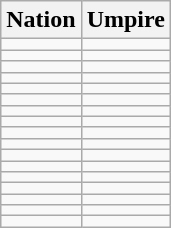<table class="wikitable sortable">
<tr>
<th>Nation</th>
<th>Umpire</th>
</tr>
<tr>
<td></td>
<td></td>
</tr>
<tr>
<td></td>
<td></td>
</tr>
<tr>
<td></td>
<td></td>
</tr>
<tr>
<td></td>
<td></td>
</tr>
<tr>
<td></td>
<td></td>
</tr>
<tr>
<td></td>
<td></td>
</tr>
<tr>
<td></td>
<td></td>
</tr>
<tr>
<td></td>
<td></td>
</tr>
<tr>
<td></td>
<td></td>
</tr>
<tr>
<td></td>
<td></td>
</tr>
<tr>
<td></td>
<td></td>
</tr>
<tr>
<td></td>
<td></td>
</tr>
<tr>
<td></td>
<td></td>
</tr>
<tr>
<td></td>
<td></td>
</tr>
<tr>
<td></td>
<td></td>
</tr>
<tr>
<td></td>
<td></td>
</tr>
<tr>
<td></td>
<td></td>
</tr>
</table>
